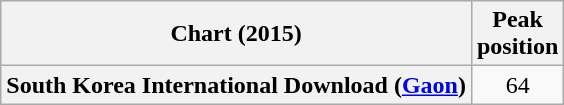<table class="wikitable plainrowheaders">
<tr>
<th scope="col">Chart (2015)</th>
<th scope="col">Peak<br>position</th>
</tr>
<tr>
<th scope="row">South Korea International Download (<a href='#'>Gaon</a>)</th>
<td align="center">64</td>
</tr>
</table>
